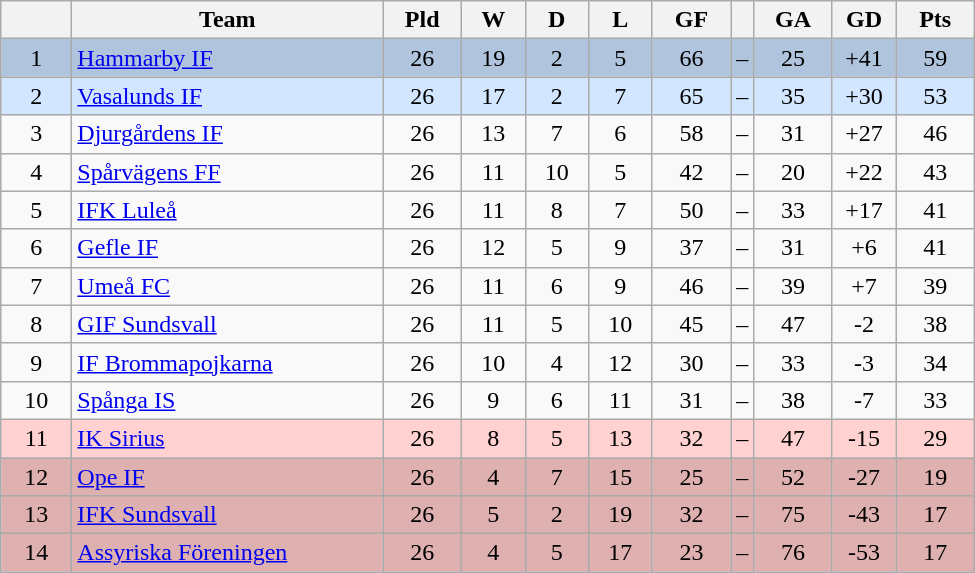<table class="wikitable" style="text-align: center">
<tr>
<th style="width: 40px;"></th>
<th style="width: 200px;">Team</th>
<th style="width: 45px;">Pld</th>
<th style="width: 35px;">W</th>
<th style="width: 35px;">D</th>
<th style="width: 35px;">L</th>
<th style="width: 45px;">GF</th>
<th></th>
<th style="width: 45px;">GA</th>
<th style="width: 35px;">GD</th>
<th style="width: 45px;">Pts</th>
</tr>
<tr style="background: #b0c4de">
<td>1</td>
<td style="text-align: left;"><a href='#'>Hammarby IF</a></td>
<td>26</td>
<td>19</td>
<td>2</td>
<td>5</td>
<td>66</td>
<td>–</td>
<td>25</td>
<td>+41</td>
<td>59</td>
</tr>
<tr style="background: #d2e6ff">
<td>2</td>
<td style="text-align: left;"><a href='#'>Vasalunds IF</a></td>
<td>26</td>
<td>17</td>
<td>2</td>
<td>7</td>
<td>65</td>
<td>–</td>
<td>35</td>
<td>+30</td>
<td>53</td>
</tr>
<tr>
<td>3</td>
<td style="text-align: left;"><a href='#'>Djurgårdens IF</a></td>
<td>26</td>
<td>13</td>
<td>7</td>
<td>6</td>
<td>58</td>
<td>–</td>
<td>31</td>
<td>+27</td>
<td>46</td>
</tr>
<tr>
<td>4</td>
<td style="text-align: left;"><a href='#'>Spårvägens FF</a></td>
<td>26</td>
<td>11</td>
<td>10</td>
<td>5</td>
<td>42</td>
<td>–</td>
<td>20</td>
<td>+22</td>
<td>43</td>
</tr>
<tr>
<td>5</td>
<td style="text-align: left;"><a href='#'>IFK Luleå</a></td>
<td>26</td>
<td>11</td>
<td>8</td>
<td>7</td>
<td>50</td>
<td>–</td>
<td>33</td>
<td>+17</td>
<td>41</td>
</tr>
<tr>
<td>6</td>
<td style="text-align: left;"><a href='#'>Gefle IF</a></td>
<td>26</td>
<td>12</td>
<td>5</td>
<td>9</td>
<td>37</td>
<td>–</td>
<td>31</td>
<td>+6</td>
<td>41</td>
</tr>
<tr>
<td>7</td>
<td style="text-align: left;"><a href='#'>Umeå FC</a></td>
<td>26</td>
<td>11</td>
<td>6</td>
<td>9</td>
<td>46</td>
<td>–</td>
<td>39</td>
<td>+7</td>
<td>39</td>
</tr>
<tr>
<td>8</td>
<td style="text-align: left;"><a href='#'>GIF Sundsvall</a></td>
<td>26</td>
<td>11</td>
<td>5</td>
<td>10</td>
<td>45</td>
<td>–</td>
<td>47</td>
<td>-2</td>
<td>38</td>
</tr>
<tr>
<td>9</td>
<td style="text-align: left;"><a href='#'>IF Brommapojkarna</a></td>
<td>26</td>
<td>10</td>
<td>4</td>
<td>12</td>
<td>30</td>
<td>–</td>
<td>33</td>
<td>-3</td>
<td>34</td>
</tr>
<tr>
<td>10</td>
<td style="text-align: left;"><a href='#'>Spånga IS</a></td>
<td>26</td>
<td>9</td>
<td>6</td>
<td>11</td>
<td>31</td>
<td>–</td>
<td>38</td>
<td>-7</td>
<td>33</td>
</tr>
<tr style="background: #ffd1d1">
<td>11</td>
<td style="text-align: left;"><a href='#'>IK Sirius</a></td>
<td>26</td>
<td>8</td>
<td>5</td>
<td>13</td>
<td>32</td>
<td>–</td>
<td>47</td>
<td>-15</td>
<td>29</td>
</tr>
<tr style="background: #deb0b0">
<td>12</td>
<td style="text-align: left;"><a href='#'>Ope IF</a></td>
<td>26</td>
<td>4</td>
<td>7</td>
<td>15</td>
<td>25</td>
<td>–</td>
<td>52</td>
<td>-27</td>
<td>19</td>
</tr>
<tr style="background: #deb0b0">
<td>13</td>
<td style="text-align: left;"><a href='#'>IFK Sundsvall</a></td>
<td>26</td>
<td>5</td>
<td>2</td>
<td>19</td>
<td>32</td>
<td>–</td>
<td>75</td>
<td>-43</td>
<td>17</td>
</tr>
<tr style="background: #deb0b0">
<td>14</td>
<td style="text-align: left;"><a href='#'>Assyriska Föreningen</a></td>
<td>26</td>
<td>4</td>
<td>5</td>
<td>17</td>
<td>23</td>
<td>–</td>
<td>76</td>
<td>-53</td>
<td>17</td>
</tr>
</table>
